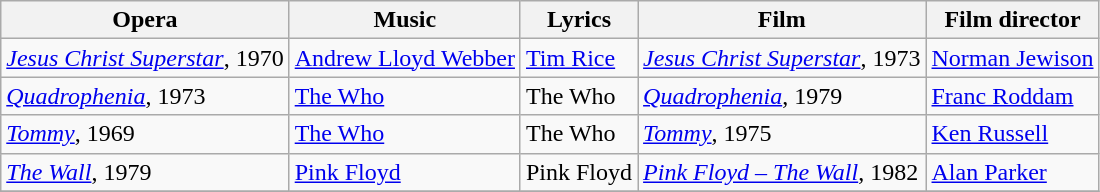<table class="wikitable plainrowheaders sortable">
<tr>
<th width=>Opera</th>
<th width=>Music</th>
<th width=>Lyrics</th>
<th width=>Film</th>
<th width=>Film director</th>
</tr>
<tr>
<td><em><a href='#'>Jesus Christ Superstar</a></em>, 1970</td>
<td><a href='#'>Andrew Lloyd Webber</a></td>
<td><a href='#'>Tim Rice</a></td>
<td><em><a href='#'>Jesus Christ Superstar</a></em>, 1973</td>
<td><a href='#'>Norman Jewison</a></td>
</tr>
<tr>
<td><em><a href='#'>Quadrophenia</a></em>, 1973</td>
<td><a href='#'>The Who</a></td>
<td>The Who</td>
<td><em><a href='#'>Quadrophenia</a></em>, 1979</td>
<td><a href='#'>Franc Roddam</a></td>
</tr>
<tr>
<td><em><a href='#'>Tommy</a></em>, 1969</td>
<td><a href='#'>The Who</a></td>
<td>The Who</td>
<td><em><a href='#'>Tommy</a></em>, 1975</td>
<td><a href='#'>Ken Russell</a></td>
</tr>
<tr>
<td><em><a href='#'>The Wall</a></em>, 1979</td>
<td><a href='#'>Pink Floyd</a></td>
<td>Pink Floyd</td>
<td><em><a href='#'>Pink Floyd – The Wall</a></em>, 1982</td>
<td><a href='#'>Alan Parker</a></td>
</tr>
<tr>
</tr>
</table>
